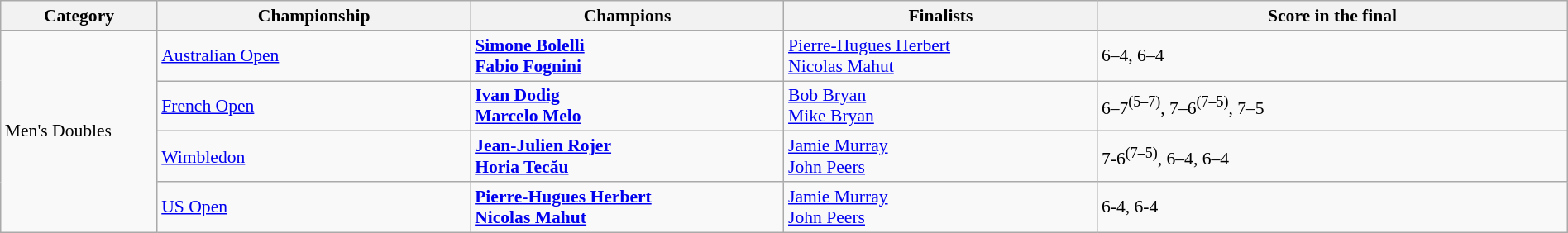<table class="wikitable"  style="font-size:90%; width:100%;">
<tr>
<th style="width: 10%;">Category</th>
<th style="width: 20%;">Championship</th>
<th style="width: 20%;">Champions</th>
<th style="width: 20%;">Finalists</th>
<th style="width: 30%;">Score in the final</th>
</tr>
<tr>
<td rowspan="4">Men's Doubles</td>
<td><a href='#'>Australian Open</a></td>
<td> <strong><a href='#'>Simone Bolelli</a></strong> <br>  <strong><a href='#'>Fabio Fognini</a></strong></td>
<td> <a href='#'>Pierre-Hugues Herbert</a> <br>  <a href='#'>Nicolas Mahut</a></td>
<td>6–4, 6–4</td>
</tr>
<tr>
<td><a href='#'>French Open</a></td>
<td> <strong><a href='#'>Ivan Dodig</a> <br>  <a href='#'>Marcelo Melo</a></strong></td>
<td> <a href='#'>Bob Bryan</a> <br>  <a href='#'>Mike Bryan</a></td>
<td>6–7<sup>(5–7)</sup>, 7–6<sup>(7–5)</sup>, 7–5</td>
</tr>
<tr>
<td><a href='#'>Wimbledon</a></td>
<td> <strong><a href='#'>Jean-Julien Rojer</a></strong> <br>  <strong><a href='#'>Horia Tecău</a></strong></td>
<td> <a href='#'>Jamie Murray</a> <br>  <a href='#'>John Peers</a></td>
<td>7-6<sup>(7–5)</sup>, 6–4, 6–4</td>
</tr>
<tr>
<td><a href='#'>US Open</a></td>
<td> <strong><a href='#'>Pierre-Hugues Herbert</a> <br>  <a href='#'>Nicolas Mahut</a></strong></td>
<td> <a href='#'>Jamie Murray</a> <br>  <a href='#'>John Peers</a></td>
<td>6-4, 6-4</td>
</tr>
</table>
